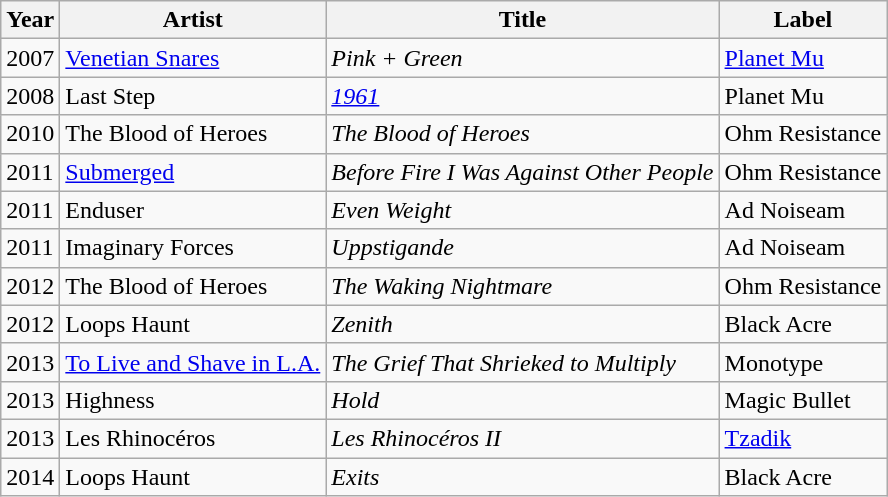<table class="wikitable sortable">
<tr>
<th>Year</th>
<th>Artist</th>
<th>Title</th>
<th>Label</th>
</tr>
<tr>
<td>2007</td>
<td><a href='#'>Venetian Snares</a></td>
<td><em>Pink + Green</em></td>
<td><a href='#'>Planet Mu</a></td>
</tr>
<tr>
<td>2008</td>
<td>Last Step</td>
<td><em><a href='#'>1961</a></em></td>
<td>Planet Mu</td>
</tr>
<tr>
<td>2010</td>
<td>The Blood of Heroes</td>
<td><em>The Blood of Heroes</em></td>
<td>Ohm Resistance</td>
</tr>
<tr>
<td>2011</td>
<td><a href='#'>Submerged</a></td>
<td><em>Before Fire I Was Against Other People</em></td>
<td>Ohm Resistance</td>
</tr>
<tr>
<td>2011</td>
<td>Enduser</td>
<td><em>Even Weight</em></td>
<td>Ad Noiseam</td>
</tr>
<tr>
<td>2011</td>
<td>Imaginary Forces</td>
<td><em>Uppstigande</em></td>
<td>Ad Noiseam</td>
</tr>
<tr>
<td>2012</td>
<td>The Blood of Heroes</td>
<td><em>The Waking Nightmare</em></td>
<td>Ohm Resistance</td>
</tr>
<tr>
<td>2012</td>
<td>Loops Haunt</td>
<td><em>Zenith</em></td>
<td>Black Acre</td>
</tr>
<tr>
<td>2013</td>
<td><a href='#'>To Live and Shave in L.A.</a></td>
<td><em>The Grief That Shrieked to Multiply</em></td>
<td>Monotype</td>
</tr>
<tr>
<td>2013</td>
<td>Highness</td>
<td><em>Hold</em></td>
<td>Magic Bullet</td>
</tr>
<tr>
<td>2013</td>
<td>Les Rhinocéros</td>
<td><em>Les Rhinocéros II</em></td>
<td><a href='#'>Tzadik</a></td>
</tr>
<tr>
<td>2014</td>
<td>Loops Haunt</td>
<td><em>Exits</em></td>
<td>Black Acre</td>
</tr>
</table>
